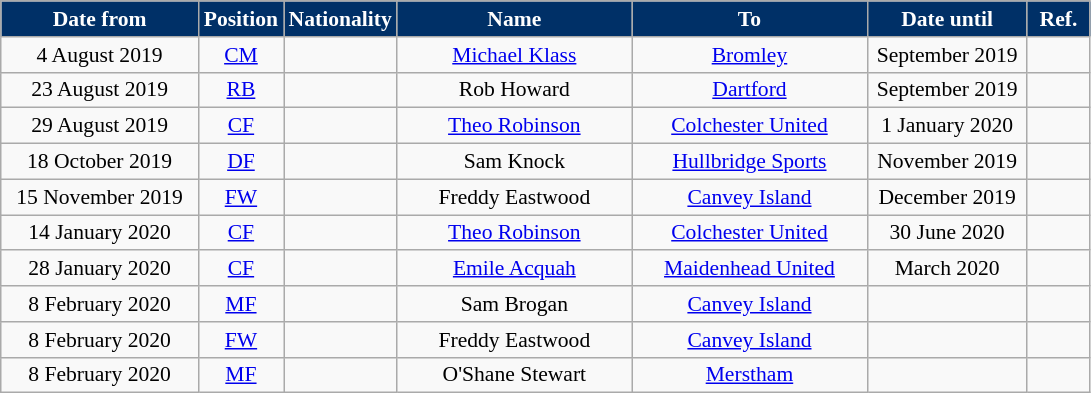<table class="wikitable"  style="text-align:center; font-size:90%; ">
<tr>
<th style="background:#003067; color:#FFFFFF; width:125px;">Date from</th>
<th style="background:#003067; color:#FFFFFF; width:50px;">Position</th>
<th style="background:#003067; color:#FFFFFF; width:50px;">Nationality</th>
<th style="background:#003067; color:#FFFFFF; width:150px;">Name</th>
<th style="background:#003067; color:#FFFFFF; width:150px;">To</th>
<th style="background:#003067; color:#FFFFFF; width:100px;">Date until</th>
<th style="background:#003067; color:#FFFFFF; width:35px;">Ref.</th>
</tr>
<tr>
<td>4 August 2019</td>
<td><a href='#'>CM</a></td>
<td></td>
<td><a href='#'>Michael Klass</a></td>
<td> <a href='#'>Bromley</a></td>
<td>September 2019</td>
<td></td>
</tr>
<tr>
<td>23 August 2019</td>
<td><a href='#'>RB</a></td>
<td></td>
<td>Rob Howard</td>
<td> <a href='#'>Dartford</a></td>
<td>September 2019</td>
<td></td>
</tr>
<tr>
<td>29 August 2019</td>
<td><a href='#'>CF</a></td>
<td></td>
<td><a href='#'>Theo Robinson</a></td>
<td> <a href='#'>Colchester United</a></td>
<td>1 January 2020</td>
<td></td>
</tr>
<tr>
<td>18 October 2019</td>
<td><a href='#'>DF</a></td>
<td></td>
<td>Sam Knock</td>
<td> <a href='#'>Hullbridge Sports</a></td>
<td>November 2019</td>
<td></td>
</tr>
<tr>
<td>15 November 2019</td>
<td><a href='#'>FW</a></td>
<td></td>
<td>Freddy Eastwood</td>
<td> <a href='#'>Canvey Island</a></td>
<td>December 2019</td>
<td></td>
</tr>
<tr>
<td>14 January 2020</td>
<td><a href='#'>CF</a></td>
<td></td>
<td><a href='#'>Theo Robinson</a></td>
<td> <a href='#'>Colchester United</a></td>
<td>30 June 2020</td>
<td></td>
</tr>
<tr>
<td>28 January 2020</td>
<td><a href='#'>CF</a></td>
<td></td>
<td><a href='#'>Emile Acquah</a></td>
<td> <a href='#'>Maidenhead United</a></td>
<td>March 2020</td>
<td></td>
</tr>
<tr>
<td>8 February 2020</td>
<td><a href='#'>MF</a></td>
<td></td>
<td>Sam Brogan</td>
<td> <a href='#'>Canvey Island</a></td>
<td></td>
<td></td>
</tr>
<tr>
<td>8 February 2020</td>
<td><a href='#'>FW</a></td>
<td></td>
<td>Freddy Eastwood</td>
<td> <a href='#'>Canvey Island</a></td>
<td></td>
<td></td>
</tr>
<tr>
<td>8 February 2020</td>
<td><a href='#'>MF</a></td>
<td></td>
<td>O'Shane Stewart</td>
<td> <a href='#'>Merstham</a></td>
<td></td>
<td></td>
</tr>
</table>
